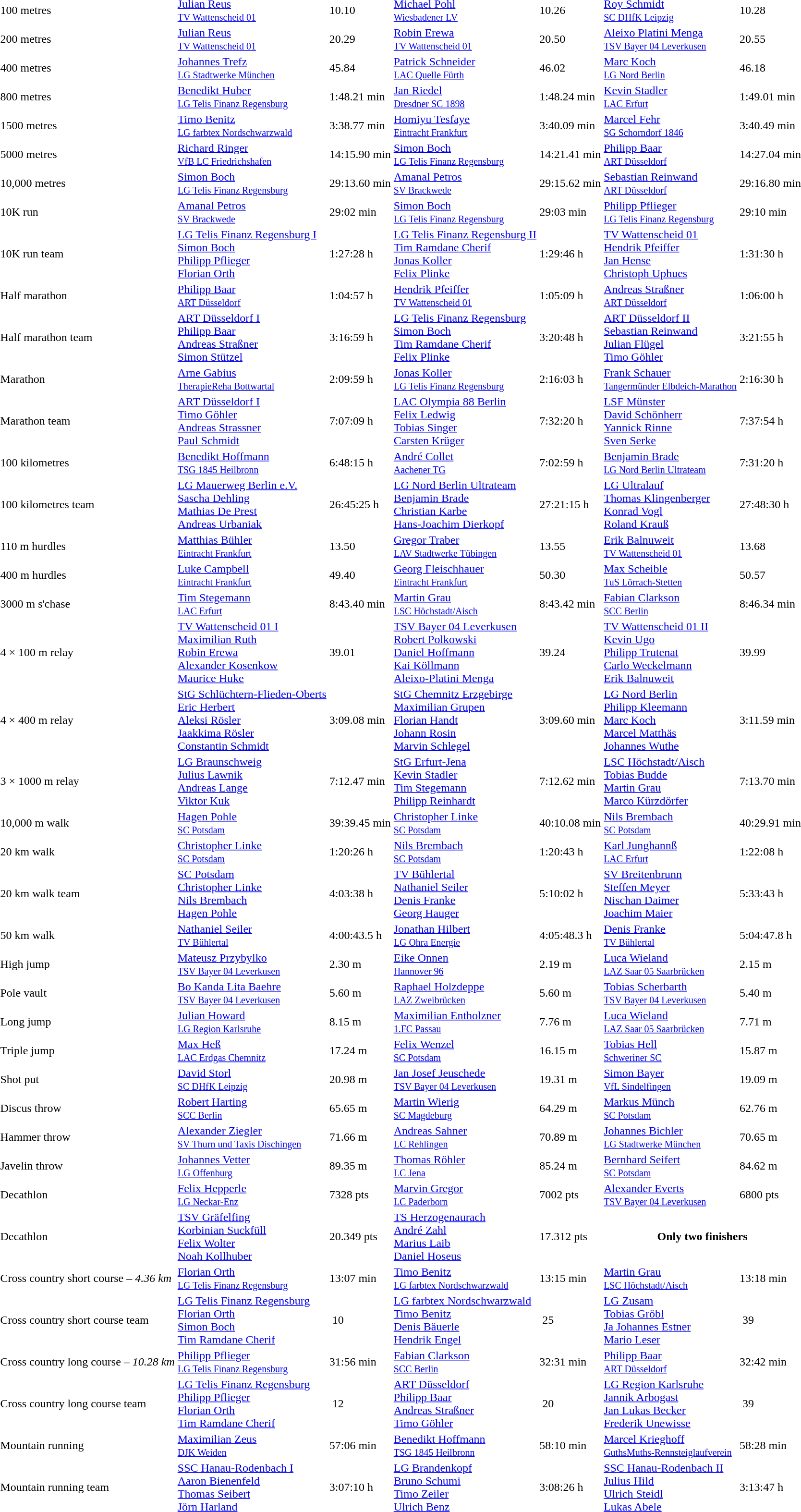<table>
<tr>
</tr>
<tr>
<td>100 metres</td>
<td><a href='#'>Julian Reus</a><br><small><a href='#'>TV Wattenscheid 01</a></small></td>
<td>10.10</td>
<td><a href='#'>Michael Pohl</a><br><small><a href='#'>Wiesbadener LV</a></small></td>
<td>10.26</td>
<td><a href='#'>Roy Schmidt</a><br><small><a href='#'>SC DHfK Leipzig</a></small></td>
<td>10.28</td>
</tr>
<tr>
<td>200 metres</td>
<td><a href='#'>Julian Reus</a><br><small><a href='#'>TV Wattenscheid 01</a></small></td>
<td>20.29</td>
<td><a href='#'>Robin Erewa</a><br><small><a href='#'>TV Wattenscheid 01</a></small></td>
<td>20.50</td>
<td><a href='#'>Aleixo Platini Menga</a><br><small><a href='#'>TSV Bayer 04 Leverkusen</a></small></td>
<td>20.55</td>
</tr>
<tr>
<td>400 metres</td>
<td><a href='#'>Johannes Trefz</a><br><small><a href='#'>LG Stadtwerke München</a></small></td>
<td>45.84</td>
<td><a href='#'>Patrick Schneider</a><br><small><a href='#'>LAC Quelle Fürth</a></small></td>
<td>46.02</td>
<td><a href='#'>Marc Koch</a><br><small><a href='#'>LG Nord Berlin</a></small></td>
<td>46.18</td>
</tr>
<tr>
<td>800 metres</td>
<td><a href='#'>Benedikt Huber</a><br><small><a href='#'>LG Telis Finanz Regensburg</a></small></td>
<td>1:48.21 min</td>
<td><a href='#'>Jan Riedel</a><br><small><a href='#'>Dresdner SC 1898</a></small></td>
<td>1:48.24 min</td>
<td><a href='#'>Kevin Stadler</a><br><small><a href='#'>LAC Erfurt</a></small></td>
<td>1:49.01 min</td>
</tr>
<tr>
<td>1500 metres</td>
<td><a href='#'>Timo Benitz</a><br><small><a href='#'>LG farbtex Nordschwarzwald</a></small></td>
<td>3:38.77 min</td>
<td><a href='#'>Homiyu Tesfaye</a><br><small><a href='#'>Eintracht Frankfurt</a></small></td>
<td>3:40.09 min</td>
<td><a href='#'>Marcel Fehr</a><br><small><a href='#'>SG Schorndorf 1846</a></small></td>
<td>3:40.49 min</td>
</tr>
<tr>
<td>5000 metres</td>
<td><a href='#'>Richard Ringer</a><br><small><a href='#'>VfB LC Friedrichshafen</a></small></td>
<td>14:15.90 min</td>
<td><a href='#'>Simon Boch</a><br><small><a href='#'>LG Telis Finanz Regensburg</a></small></td>
<td>14:21.41 min</td>
<td><a href='#'>Philipp Baar</a><br><small><a href='#'>ART Düsseldorf</a></small></td>
<td>14:27.04 min</td>
</tr>
<tr>
<td>10,000 metres</td>
<td><a href='#'>Simon Boch</a><br><small><a href='#'>LG Telis Finanz Regensburg</a></small></td>
<td>29:13.60 min</td>
<td><a href='#'>Amanal Petros</a><br><small><a href='#'>SV Brackwede</a></small></td>
<td>29:15.62 min</td>
<td><a href='#'>Sebastian Reinwand</a><br><small><a href='#'>ART Düsseldorf</a></small></td>
<td>29:16.80 min</td>
</tr>
<tr>
<td>10K run</td>
<td><a href='#'>Amanal Petros</a><br><small><a href='#'>SV Brackwede</a></small></td>
<td>29:02 min</td>
<td><a href='#'>Simon Boch</a><br><small><a href='#'>LG Telis Finanz Regensburg</a></small></td>
<td>29:03 min</td>
<td><a href='#'>Philipp Pflieger</a><br><small><a href='#'>LG Telis Finanz Regensburg</a></small></td>
<td>29:10 min</td>
</tr>
<tr>
<td>10K run team</td>
<td><a href='#'>LG Telis Finanz Regensburg I</a><br><a href='#'>Simon Boch</a><br><a href='#'>Philipp Pflieger</a><br><a href='#'>Florian Orth</a></td>
<td>1:27:28 h</td>
<td><a href='#'>LG Telis Finanz Regensburg II</a><br><a href='#'>Tim Ramdane Cherif</a><br><a href='#'>Jonas Koller</a><br><a href='#'>Felix Plinke</a></td>
<td>1:29:46 h</td>
<td><a href='#'>TV Wattenscheid 01</a><br><a href='#'>Hendrik Pfeiffer</a><br><a href='#'>Jan Hense</a><br><a href='#'>Christoph Uphues</a></td>
<td>1:31:30 h</td>
</tr>
<tr>
<td>Half marathon</td>
<td><a href='#'>Philipp Baar</a><br><small><a href='#'>ART Düsseldorf</a></small></td>
<td>1:04:57 h</td>
<td><a href='#'>Hendrik Pfeiffer</a><br><small><a href='#'>TV Wattenscheid 01</a></small></td>
<td>1:05:09 h</td>
<td><a href='#'>Andreas Straßner</a><br><small><a href='#'>ART Düsseldorf</a></small></td>
<td>1:06:00 h</td>
</tr>
<tr>
<td>Half marathon team</td>
<td><a href='#'>ART Düsseldorf I</a><br><a href='#'>Philipp Baar</a><br><a href='#'>Andreas Straßner</a><br><a href='#'>Simon Stützel</a></td>
<td>3:16:59 h</td>
<td><a href='#'>LG Telis Finanz Regensburg</a><br><a href='#'>Simon Boch</a><br><a href='#'>Tim Ramdane Cherif</a><br><a href='#'>Felix Plinke</a></td>
<td>3:20:48 h</td>
<td><a href='#'>ART Düsseldorf II</a><br><a href='#'>Sebastian Reinwand</a><br><a href='#'>Julian Flügel</a><br><a href='#'>Timo Göhler</a></td>
<td>3:21:55 h</td>
</tr>
<tr>
<td>Marathon</td>
<td><a href='#'>Arne Gabius</a><br><small><a href='#'>TherapieReha Bottwartal</a></small></td>
<td>2:09:59 h</td>
<td><a href='#'>Jonas Koller</a><br><small><a href='#'>LG Telis Finanz Regensburg</a></small></td>
<td>2:16:03 h</td>
<td><a href='#'>Frank Schauer</a><br><small><a href='#'>Tangermünder Elbdeich-Marathon</a></small></td>
<td>2:16:30 h</td>
</tr>
<tr>
<td>Marathon team</td>
<td><a href='#'>ART Düsseldorf I</a><br><a href='#'>Timo Göhler</a><br><a href='#'>Andreas Strassner</a><br><a href='#'>Paul Schmidt</a></td>
<td>7:07:09 h</td>
<td><a href='#'>LAC Olympia 88 Berlin</a><br><a href='#'>Felix Ledwig</a><br><a href='#'>Tobias Singer</a><br><a href='#'>Carsten Krüger</a></td>
<td>7:32:20 h</td>
<td><a href='#'>LSF Münster</a><br><a href='#'>David Schönherr</a><br><a href='#'>Yannick Rinne</a><br><a href='#'>Sven Serke</a></td>
<td>7:37:54 h</td>
</tr>
<tr>
<td>100 kilometres</td>
<td><a href='#'>Benedikt Hoffmann</a><br><small><a href='#'>TSG 1845 Heilbronn</a></small></td>
<td>6:48:15 h</td>
<td><a href='#'>André Collet</a><br><small><a href='#'>Aachener TG</a></small></td>
<td>7:02:59 h</td>
<td><a href='#'>Benjamin Brade</a><br><small><a href='#'>LG Nord Berlin Ultrateam</a></small></td>
<td>7:31:20 h</td>
</tr>
<tr>
<td>100 kilometres team</td>
<td><a href='#'>LG Mauerweg Berlin e.V.</a><br><a href='#'>Sascha Dehling</a><br><a href='#'>Mathias De Prest</a><br><a href='#'>Andreas Urbaniak</a></td>
<td>26:45:25 h</td>
<td><a href='#'>LG Nord Berlin Ultrateam</a><br><a href='#'>Benjamin Brade</a><br><a href='#'>Christian Karbe</a><br><a href='#'>Hans-Joachim Dierkopf</a></td>
<td>27:21:15 h</td>
<td><a href='#'>LG Ultralauf</a><br><a href='#'>Thomas Klingenberger</a><br><a href='#'>Konrad Vogl</a><br><a href='#'>Roland Krauß</a></td>
<td>27:48:30 h</td>
</tr>
<tr>
<td>110 m hurdles</td>
<td><a href='#'>Matthias Bühler</a><br><small><a href='#'>Eintracht Frankfurt</a></small></td>
<td>13.50</td>
<td><a href='#'>Gregor Traber</a><br><small><a href='#'>LAV Stadtwerke Tübingen</a></small></td>
<td>13.55</td>
<td><a href='#'>Erik Balnuweit</a><br><small><a href='#'>TV Wattenscheid 01</a></small></td>
<td>13.68</td>
</tr>
<tr>
<td>400 m hurdles</td>
<td><a href='#'>Luke Campbell</a><br><small><a href='#'>Eintracht Frankfurt</a></small></td>
<td>49.40</td>
<td><a href='#'>Georg Fleischhauer</a><br><small><a href='#'>Eintracht Frankfurt</a></small></td>
<td>50.30</td>
<td><a href='#'>Max Scheible</a><br><small><a href='#'>TuS Lörrach-Stetten</a></small></td>
<td>50.57</td>
</tr>
<tr>
<td>3000 m s'chase</td>
<td><a href='#'>Tim Stegemann</a><br><small><a href='#'>LAC Erfurt</a></small></td>
<td>8:43.40 min</td>
<td><a href='#'>Martin Grau</a><br><small><a href='#'>LSC Höchstadt/Aisch</a></small></td>
<td>8:43.42 min</td>
<td><a href='#'>Fabian Clarkson</a><br><small><a href='#'>SCC Berlin</a></small></td>
<td>8:46.34 min</td>
</tr>
<tr>
<td>4 × 100 m relay</td>
<td><a href='#'>TV Wattenscheid 01 I</a><br><a href='#'>Maximilian Ruth</a><br><a href='#'>Robin Erewa</a><br><a href='#'>Alexander Kosenkow</a><br><a href='#'>Maurice Huke</a></td>
<td>39.01</td>
<td><a href='#'>TSV Bayer 04 Leverkusen</a><br><a href='#'>Robert Polkowski</a><br><a href='#'>Daniel Hoffmann</a><br><a href='#'>Kai Köllmann</a><br><a href='#'>Aleixo-Platini Menga</a></td>
<td>39.24</td>
<td><a href='#'>TV Wattenscheid 01 II</a><br><a href='#'>Kevin Ugo</a><br><a href='#'>Philipp Trutenat</a><br><a href='#'>Carlo Weckelmann</a><br><a href='#'>Erik Balnuweit</a></td>
<td>39.99</td>
</tr>
<tr>
<td>4 × 400 m relay</td>
<td><a href='#'>StG Schlüchtern-Flieden-Oberts</a><br><a href='#'>Eric Herbert</a><br><a href='#'>Aleksi Rösler</a><br><a href='#'>Jaakkima Rösler</a><br><a href='#'>Constantin Schmidt</a></td>
<td>3:09.08 min</td>
<td><a href='#'>StG Chemnitz Erzgebirge</a><br><a href='#'>Maximilian Grupen</a><br><a href='#'>Florian Handt</a><br><a href='#'>Johann Rosin</a><br><a href='#'>Marvin Schlegel</a></td>
<td>3:09.60 min</td>
<td><a href='#'>LG Nord Berlin</a><br><a href='#'>Philipp Kleemann</a><br><a href='#'>Marc Koch</a><br><a href='#'>Marcel Matthäs</a><br><a href='#'>Johannes Wuthe</a></td>
<td>3:11.59 min</td>
</tr>
<tr>
<td>3 × 1000 m relay</td>
<td><a href='#'>LG Braunschweig</a><br><a href='#'>Julius Lawnik</a><br><a href='#'>Andreas Lange</a><br><a href='#'>Viktor Kuk</a></td>
<td>7:12.47 min</td>
<td><a href='#'>StG Erfurt-Jena</a><br><a href='#'>Kevin Stadler</a><br><a href='#'>Tim Stegemann</a><br><a href='#'>Philipp Reinhardt</a></td>
<td>7:12.62 min</td>
<td><a href='#'>LSC Höchstadt/Aisch</a><br><a href='#'>Tobias Budde</a><br><a href='#'>Martin Grau</a><br><a href='#'>Marco Kürzdörfer</a></td>
<td>7:13.70 min</td>
</tr>
<tr>
<td>10,000 m walk</td>
<td><a href='#'>Hagen Pohle</a><br><small><a href='#'>SC Potsdam</a></small></td>
<td>39:39.45 min</td>
<td><a href='#'>Christopher Linke</a><br><small><a href='#'>SC Potsdam</a></small></td>
<td>40:10.08 min</td>
<td><a href='#'>Nils Brembach</a><br><small><a href='#'>SC Potsdam</a></small></td>
<td>40:29.91 min</td>
</tr>
<tr>
<td>20 km walk</td>
<td><a href='#'>Christopher Linke</a><br><small><a href='#'>SC Potsdam</a></small></td>
<td>1:20:26 h</td>
<td><a href='#'>Nils Brembach</a><br><small><a href='#'>SC Potsdam</a></small></td>
<td>1:20:43 h</td>
<td><a href='#'>Karl Junghannß</a><br><small><a href='#'>LAC Erfurt</a></small></td>
<td>1:22:08 h</td>
</tr>
<tr>
<td>20 km walk team</td>
<td><a href='#'>SC Potsdam</a><br><a href='#'>Christopher Linke</a><br><a href='#'>Nils Brembach</a><br><a href='#'>Hagen Pohle</a></td>
<td>4:03:38 h</td>
<td><a href='#'>TV Bühlertal</a><br><a href='#'>Nathaniel Seiler</a><br><a href='#'>Denis Franke</a><br><a href='#'>Georg Hauger</a></td>
<td>5:10:02 h</td>
<td><a href='#'>SV Breitenbrunn</a><br><a href='#'>Steffen Meyer</a><br><a href='#'>Nischan Daimer</a><br><a href='#'>Joachim Maier</a></td>
<td>5:33:43 h</td>
</tr>
<tr>
<td>50 km walk</td>
<td><a href='#'>Nathaniel Seiler</a><br><small><a href='#'>TV Bühlertal</a></small></td>
<td>4:00:43.5 h</td>
<td><a href='#'>Jonathan Hilbert</a><br><small><a href='#'>LG Ohra Energie</a></small></td>
<td>4:05:48.3 h</td>
<td><a href='#'>Denis Franke</a><br><small><a href='#'>TV Bühlertal</a></small></td>
<td>5:04:47.8 h</td>
</tr>
<tr>
<td>High jump</td>
<td><a href='#'>Mateusz Przybylko</a><br><small><a href='#'>TSV Bayer 04 Leverkusen</a></small></td>
<td>2.30 m</td>
<td><a href='#'>Eike Onnen</a><br><small><a href='#'>Hannover 96</a></small></td>
<td>2.19 m</td>
<td><a href='#'>Luca Wieland</a><br><small><a href='#'>LAZ Saar 05 Saarbrücken</a></small></td>
<td>2.15 m</td>
</tr>
<tr>
<td>Pole vault</td>
<td><a href='#'>Bo Kanda Lita Baehre</a><br><small><a href='#'>TSV Bayer 04 Leverkusen</a></small></td>
<td>5.60 m</td>
<td><a href='#'>Raphael Holzdeppe</a><br><small><a href='#'>LAZ Zweibrücken</a></small></td>
<td>5.60 m</td>
<td><a href='#'>Tobias Scherbarth</a><br><small><a href='#'>TSV Bayer 04 Leverkusen</a></small></td>
<td>5.40 m</td>
</tr>
<tr>
<td>Long jump</td>
<td><a href='#'>Julian Howard</a><br><small><a href='#'>LG Region Karlsruhe</a></small></td>
<td>8.15 m</td>
<td><a href='#'>Maximilian Entholzner</a><br><small><a href='#'>1.FC Passau</a></small></td>
<td>7.76 m</td>
<td><a href='#'>Luca Wieland</a><br><small><a href='#'>LAZ Saar 05 Saarbrücken</a></small></td>
<td>7.71 m</td>
</tr>
<tr>
<td>Triple jump</td>
<td><a href='#'>Max Heß</a><br><small><a href='#'>LAC Erdgas Chemnitz</a></small></td>
<td>17.24 m</td>
<td><a href='#'>Felix Wenzel</a><br><small><a href='#'>SC Potsdam</a></small></td>
<td>16.15 m</td>
<td><a href='#'>Tobias Hell</a><br><small><a href='#'>Schweriner SC</a></small></td>
<td>15.87 m</td>
</tr>
<tr>
<td>Shot put</td>
<td><a href='#'>David Storl</a><br><small><a href='#'>SC DHfK Leipzig</a></small></td>
<td>20.98 m</td>
<td><a href='#'>Jan Josef Jeuschede</a><br><small><a href='#'>TSV Bayer 04 Leverkusen</a></small></td>
<td>19.31 m</td>
<td><a href='#'>Simon Bayer</a><br><small><a href='#'>VfL Sindelfingen</a></small></td>
<td>19.09 m</td>
</tr>
<tr>
<td>Discus throw</td>
<td><a href='#'>Robert Harting</a><br><small><a href='#'>SCC Berlin</a></small></td>
<td>65.65 m</td>
<td><a href='#'>Martin Wierig</a><br><small><a href='#'>SC Magdeburg</a></small></td>
<td>64.29 m</td>
<td><a href='#'>Markus Münch</a><br><small><a href='#'>SC Potsdam</a></small></td>
<td>62.76 m</td>
</tr>
<tr>
<td>Hammer throw</td>
<td><a href='#'>Alexander Ziegler</a><br><small><a href='#'>SV Thurn und Taxis Dischingen</a></small></td>
<td>71.66 m</td>
<td><a href='#'>Andreas Sahner</a><br><small><a href='#'>LC Rehlingen</a></small></td>
<td>70.89 m</td>
<td><a href='#'>Johannes Bichler</a><br><small><a href='#'>LG Stadtwerke München</a></small></td>
<td>70.65 m</td>
</tr>
<tr>
<td>Javelin throw</td>
<td><a href='#'>Johannes Vetter</a><br><small><a href='#'>LG Offenburg</a></small></td>
<td>89.35 m </td>
<td><a href='#'>Thomas Röhler</a><br><small><a href='#'>LC Jena</a></small></td>
<td>85.24 m</td>
<td><a href='#'>Bernhard Seifert</a><br><small><a href='#'>SC Potsdam</a></small></td>
<td>84.62 m</td>
</tr>
<tr>
<td>Decathlon</td>
<td><a href='#'>Felix Hepperle</a><br><small><a href='#'>LG Neckar-Enz</a></small></td>
<td>7328 pts</td>
<td><a href='#'>Marvin Gregor</a><br><small><a href='#'>LC Paderborn</a></small></td>
<td>7002 pts</td>
<td><a href='#'>Alexander Everts</a><br><small><a href='#'>TSV Bayer 04 Leverkusen</a></small></td>
<td>6800 pts</td>
</tr>
<tr>
<td>Decathlon</td>
<td><a href='#'>TSV Gräfelfing</a><br><a href='#'>Korbinian Suckfüll</a><br><a href='#'>Felix Wolter</a><br><a href='#'>Noah Kollhuber</a></td>
<td>20.349 pts</td>
<td><a href='#'>TS Herzogenaurach</a><br><a href='#'>André Zahl</a><br><a href='#'>Marius Laib</a><br><a href='#'>Daniel Hoseus</a></td>
<td>17.312 pts</td>
<th colspan=2>Only two finishers</th>
</tr>
<tr>
<td>Cross country short course – <em>4.36 km</em></td>
<td><a href='#'>Florian Orth</a><br><small><a href='#'>LG Telis Finanz Regensburg</a></small></td>
<td>13:07 min</td>
<td><a href='#'>Timo Benitz</a><br><small><a href='#'>LG farbtex Nordschwarzwald</a></small></td>
<td>13:15 min</td>
<td><a href='#'>Martin Grau</a><br><small><a href='#'>LSC Höchstadt/Aisch</a></small></td>
<td>13:18 min</td>
</tr>
<tr>
<td>Cross country short course team</td>
<td><a href='#'>LG Telis Finanz Regensburg</a><br><a href='#'>Florian Orth</a><br><a href='#'>Simon Boch</a><br><a href='#'>Tim Ramdane Cherif</a></td>
<td> 10</td>
<td><a href='#'>LG farbtex Nordschwarzwald</a><br><a href='#'>Timo Benitz</a><br><a href='#'>Denis Bäuerle</a><br><a href='#'>Hendrik Engel</a></td>
<td> 25</td>
<td><a href='#'>LG Zusam</a><br><a href='#'>Tobias Gröbl</a><br><a href='#'>Ja Johannes Estner</a><br><a href='#'>Mario Leser</a></td>
<td> 39</td>
</tr>
<tr>
<td>Cross country long course – <em>10.28 km</em></td>
<td><a href='#'>Philipp Pflieger</a><br><small><a href='#'>LG Telis Finanz Regensburg</a></small></td>
<td>31:56 min</td>
<td><a href='#'>Fabian Clarkson</a><br><small><a href='#'>SCC Berlin</a></small></td>
<td>32:31 min</td>
<td><a href='#'>Philipp Baar</a><br><small><a href='#'>ART Düsseldorf</a></small></td>
<td>32:42 min</td>
</tr>
<tr>
<td>Cross country long course team</td>
<td><a href='#'>LG Telis Finanz Regensburg</a><br><a href='#'>Philipp Pflieger</a><br><a href='#'>Florian Orth</a><br><a href='#'>Tim Ramdane Cherif</a></td>
<td> 12</td>
<td><a href='#'>ART Düsseldorf</a><br><a href='#'>Philipp Baar</a><br><a href='#'>Andreas Straßner</a><br><a href='#'>Timo Göhler</a></td>
<td> 20</td>
<td><a href='#'>LG Region Karlsruhe</a><br><a href='#'>Jannik Arbogast</a><br><a href='#'>Jan Lukas Becker</a><br><a href='#'>Frederik Unewisse</a></td>
<td> 39</td>
</tr>
<tr>
<td>Mountain running</td>
<td><a href='#'>Maximilian Zeus</a><br><small><a href='#'>DJK Weiden</a></small></td>
<td>57:06 min</td>
<td><a href='#'>Benedikt Hoffmann</a><br><small><a href='#'>TSG 1845 Heilbronn</a></small></td>
<td>58:10 min</td>
<td><a href='#'>Marcel Krieghoff</a><br><small><a href='#'>GuthsMuths-Rennsteiglaufverein</a></small></td>
<td>58:28 min</td>
</tr>
<tr>
<td>Mountain running team</td>
<td><a href='#'>SSC Hanau-Rodenbach I</a><br><a href='#'>Aaron Bienenfeld</a><br><a href='#'>Thomas Seibert</a><br><a href='#'>Jörn Harland</a></td>
<td>3:07:10 h</td>
<td><a href='#'>LG Brandenkopf</a><br><a href='#'>Bruno Schumi</a><br><a href='#'>Timo Zeiler</a><br><a href='#'>Ulrich Benz</a></td>
<td>3:08:26 h</td>
<td><a href='#'>SSC Hanau-Rodenbach II</a><br><a href='#'>Julius Hild</a><br><a href='#'>Ulrich Steidl</a><br><a href='#'>Lukas Abele</a></td>
<td>3:13:47 h</td>
</tr>
</table>
